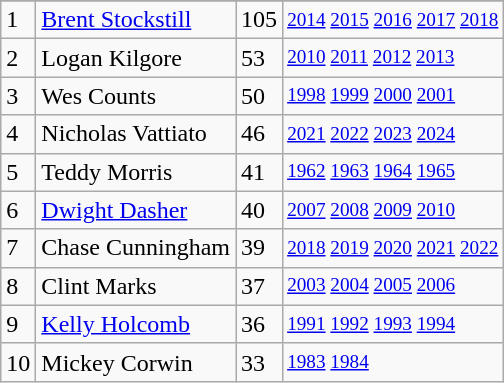<table class="wikitable">
<tr>
</tr>
<tr>
<td>1</td>
<td><a href='#'>Brent Stockstill</a></td>
<td>105</td>
<td style="font-size:80%;"><a href='#'>2014</a> <a href='#'>2015</a> <a href='#'>2016</a> <a href='#'>2017</a> <a href='#'>2018</a></td>
</tr>
<tr>
<td>2</td>
<td>Logan Kilgore</td>
<td>53</td>
<td style="font-size:80%;"><a href='#'>2010</a> <a href='#'>2011</a> <a href='#'>2012</a> <a href='#'>2013</a></td>
</tr>
<tr>
<td>3</td>
<td>Wes Counts</td>
<td>50</td>
<td style="font-size:80%;"><a href='#'>1998</a> <a href='#'>1999</a> <a href='#'>2000</a> <a href='#'>2001</a></td>
</tr>
<tr>
<td>4</td>
<td>Nicholas Vattiato</td>
<td>46</td>
<td style="font-size:80%;"><a href='#'>2021</a> <a href='#'>2022</a> <a href='#'>2023</a> <a href='#'>2024</a></td>
</tr>
<tr>
<td>5</td>
<td>Teddy Morris</td>
<td>41</td>
<td style="font-size:80%;"><a href='#'>1962</a> <a href='#'>1963</a> <a href='#'>1964</a> <a href='#'>1965</a></td>
</tr>
<tr>
<td>6</td>
<td><a href='#'>Dwight Dasher</a></td>
<td>40</td>
<td style="font-size:80%;"><a href='#'>2007</a> <a href='#'>2008</a> <a href='#'>2009</a> <a href='#'>2010</a></td>
</tr>
<tr>
<td>7</td>
<td>Chase Cunningham</td>
<td>39</td>
<td style="font-size:80%;"><a href='#'>2018</a> <a href='#'>2019</a> <a href='#'>2020</a> <a href='#'>2021</a> <a href='#'>2022</a></td>
</tr>
<tr>
<td>8</td>
<td>Clint Marks</td>
<td>37</td>
<td style="font-size:80%;"><a href='#'>2003</a> <a href='#'>2004</a> <a href='#'>2005</a> <a href='#'>2006</a></td>
</tr>
<tr>
<td>9</td>
<td><a href='#'>Kelly Holcomb</a></td>
<td>36</td>
<td style="font-size:80%;"><a href='#'>1991</a> <a href='#'>1992</a> <a href='#'>1993</a> <a href='#'>1994</a></td>
</tr>
<tr>
<td>10</td>
<td>Mickey Corwin</td>
<td>33</td>
<td style="font-size:80%;"><a href='#'>1983</a> <a href='#'>1984</a></td>
</tr>
</table>
